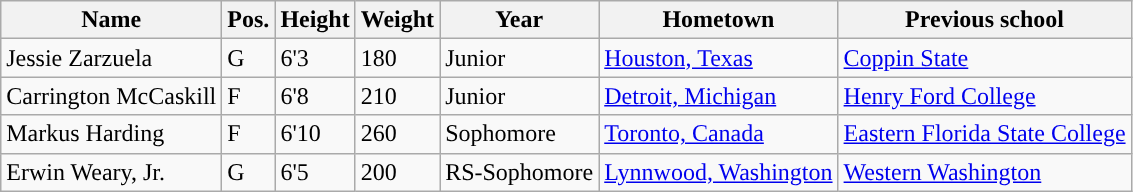<table class="wikitable sortable" border="1">
<tr align=center>
<th>Name</th>
<th>Pos.</th>
<th>Height</th>
<th>Weight</th>
<th>Year</th>
<th>Hometown</th>
<th>Previous school</th>
</tr>
<tr>
<td>Jessie Zarzuela</td>
<td>G</td>
<td>6'3</td>
<td>180</td>
<td>Junior</td>
<td><a href='#'>Houston, Texas</a></td>
<td><a href='#'>Coppin State</a></td>
</tr>
<tr>
<td>Carrington McCaskill</td>
<td>F</td>
<td>6'8</td>
<td>210</td>
<td>Junior</td>
<td><a href='#'>Detroit, Michigan</a></td>
<td><a href='#'>Henry Ford College</a></td>
</tr>
<tr>
<td>Markus Harding</td>
<td>F</td>
<td>6'10</td>
<td>260</td>
<td>Sophomore</td>
<td><a href='#'>Toronto, Canada</a></td>
<td><a href='#'>Eastern Florida State College</a></td>
</tr>
<tr>
<td>Erwin Weary, Jr.</td>
<td>G</td>
<td>6'5</td>
<td>200</td>
<td>RS-Sophomore</td>
<td><a href='#'>Lynnwood, Washington</a></td>
<td><a href='#'>Western Washington</a></td>
</tr>
</table>
